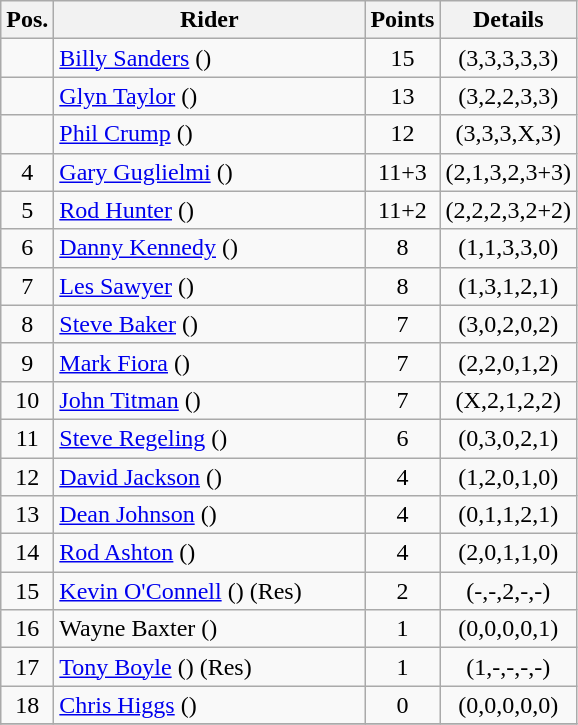<table class=wikitable>
<tr>
<th width=25px>Pos.</th>
<th width=200px>Rider</th>
<th width=40px>Points</th>
<th width=70px>Details</th>
</tr>
<tr align=center >
<td></td>
<td align=left><a href='#'>Billy Sanders</a> ()</td>
<td>15</td>
<td>(3,3,3,3,3)</td>
</tr>
<tr align=center >
<td></td>
<td align=left><a href='#'>Glyn Taylor</a> ()</td>
<td>13</td>
<td>(3,2,2,3,3)</td>
</tr>
<tr align=center >
<td></td>
<td align=left><a href='#'>Phil Crump</a> ()</td>
<td>12</td>
<td>(3,3,3,X,3)</td>
</tr>
<tr align=center>
<td>4</td>
<td align=left><a href='#'>Gary Guglielmi</a> ()</td>
<td>11+3</td>
<td>(2,1,3,2,3+3)</td>
</tr>
<tr align=center>
<td>5</td>
<td align=left><a href='#'>Rod Hunter</a> ()</td>
<td>11+2</td>
<td>(2,2,2,3,2+2)</td>
</tr>
<tr align=center>
<td>6</td>
<td align=left><a href='#'>Danny Kennedy</a> ()</td>
<td>8</td>
<td>(1,1,3,3,0)</td>
</tr>
<tr align=center>
<td>7</td>
<td align=left><a href='#'>Les Sawyer</a> ()</td>
<td>8</td>
<td>(1,3,1,2,1)</td>
</tr>
<tr align=center>
<td>8</td>
<td align=left><a href='#'>Steve Baker</a> ()</td>
<td>7</td>
<td>(3,0,2,0,2)</td>
</tr>
<tr align=center>
<td>9</td>
<td align=left><a href='#'>Mark Fiora</a> ()</td>
<td>7</td>
<td>(2,2,0,1,2)</td>
</tr>
<tr align=center>
<td>10</td>
<td align=left><a href='#'>John Titman</a> ()</td>
<td>7</td>
<td>(X,2,1,2,2)</td>
</tr>
<tr align=center>
<td>11</td>
<td align=left><a href='#'>Steve Regeling</a> ()</td>
<td>6</td>
<td>(0,3,0,2,1)</td>
</tr>
<tr align=center>
<td>12</td>
<td align=left><a href='#'>David Jackson</a> ()</td>
<td>4</td>
<td>(1,2,0,1,0)</td>
</tr>
<tr align=center>
<td>13</td>
<td align=left><a href='#'>Dean Johnson</a> ()</td>
<td>4</td>
<td>(0,1,1,2,1)</td>
</tr>
<tr align=center>
<td>14</td>
<td align=left><a href='#'>Rod Ashton</a> ()</td>
<td>4</td>
<td>(2,0,1,1,0)</td>
</tr>
<tr align=center>
<td>15</td>
<td align=left><a href='#'>Kevin O'Connell</a> () (Res)</td>
<td>2</td>
<td>(-,-,2,-,-)</td>
</tr>
<tr align=center>
<td>16</td>
<td align=left>Wayne Baxter ()</td>
<td>1</td>
<td>(0,0,0,0,1)</td>
</tr>
<tr align=center>
<td>17</td>
<td align=left><a href='#'>Tony Boyle</a> () (Res)</td>
<td>1</td>
<td>(1,-,-,-,-)</td>
</tr>
<tr align=center>
<td>18</td>
<td align=left><a href='#'>Chris Higgs</a> ()</td>
<td>0</td>
<td>(0,0,0,0,0)</td>
</tr>
<tr align=center>
</tr>
</table>
